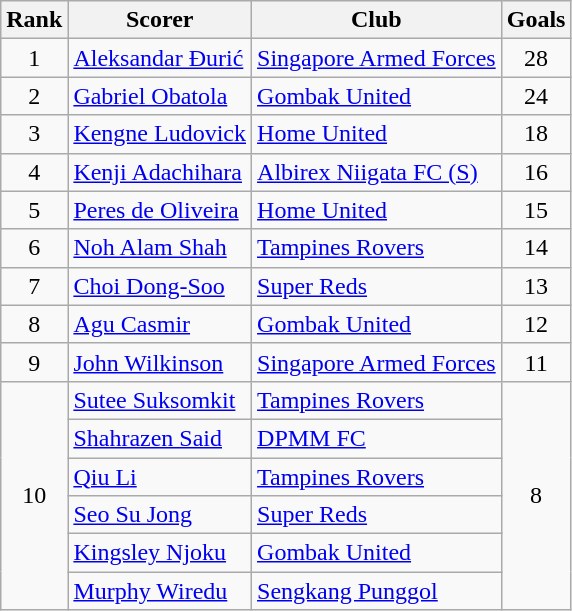<table class="wikitable">
<tr>
<th>Rank</th>
<th>Scorer</th>
<th>Club</th>
<th>Goals</th>
</tr>
<tr>
<td rowspan=1 align=center>1</td>
<td><a href='#'>Aleksandar Đurić</a></td>
<td><a href='#'>Singapore Armed Forces</a></td>
<td rowspan=1 align=center>28</td>
</tr>
<tr>
<td rowspan=1 align=center>2</td>
<td> <a href='#'>Gabriel Obatola</a></td>
<td><a href='#'>Gombak United</a></td>
<td rowspan=1 align=center>24</td>
</tr>
<tr>
<td rowspan=1 align=center>3</td>
<td> <a href='#'>Kengne Ludovick</a></td>
<td><a href='#'>Home United</a></td>
<td rowspan=1 align=center>18</td>
</tr>
<tr>
<td rowspan=1 align=center>4</td>
<td> <a href='#'>Kenji Adachihara</a></td>
<td> <a href='#'>Albirex Niigata FC (S)</a></td>
<td rowspan=1 align=center>16</td>
</tr>
<tr>
<td rowspan=1 align=center>5</td>
<td> <a href='#'>Peres de Oliveira</a></td>
<td><a href='#'>Home United</a></td>
<td rowspan=1 align=center>15</td>
</tr>
<tr>
<td rowspan=1 align=center>6</td>
<td><a href='#'>Noh Alam Shah</a></td>
<td><a href='#'>Tampines Rovers</a></td>
<td rowspan=1 align=center>14</td>
</tr>
<tr>
<td rowspan=1 align=center>7</td>
<td> <a href='#'>Choi Dong-Soo</a></td>
<td> <a href='#'>Super Reds</a></td>
<td rowspan=1 align=center>13</td>
</tr>
<tr>
<td rowspan=1 align=center>8</td>
<td><a href='#'>Agu Casmir</a></td>
<td><a href='#'>Gombak United</a></td>
<td rowspan=1 align=center>12</td>
</tr>
<tr>
<td rowspan=1 align=center>9</td>
<td><a href='#'>John Wilkinson</a></td>
<td><a href='#'>Singapore Armed Forces</a></td>
<td rowspan=1 align=center>11</td>
</tr>
<tr>
<td rowspan=6 align=center>10</td>
<td> <a href='#'>Sutee Suksomkit</a></td>
<td><a href='#'>Tampines Rovers</a></td>
<td rowspan=6 align=center>8</td>
</tr>
<tr>
<td> <a href='#'>Shahrazen Said</a></td>
<td> <a href='#'>DPMM FC</a></td>
</tr>
<tr>
<td><a href='#'>Qiu Li</a></td>
<td><a href='#'>Tampines Rovers</a></td>
</tr>
<tr>
<td> <a href='#'>Seo Su Jong</a></td>
<td> <a href='#'>Super Reds</a></td>
</tr>
<tr>
<td> <a href='#'>Kingsley Njoku</a></td>
<td><a href='#'>Gombak United</a></td>
</tr>
<tr>
<td> <a href='#'>Murphy Wiredu</a></td>
<td><a href='#'>Sengkang Punggol</a></td>
</tr>
</table>
